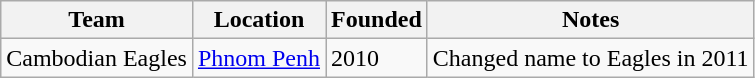<table class="wikitable">
<tr>
<th>Team</th>
<th>Location</th>
<th>Founded</th>
<th>Notes</th>
</tr>
<tr>
<td>Cambodian Eagles</td>
<td><a href='#'>Phnom Penh</a></td>
<td>2010</td>
<td> Changed name to Eagles in 2011</td>
</tr>
</table>
